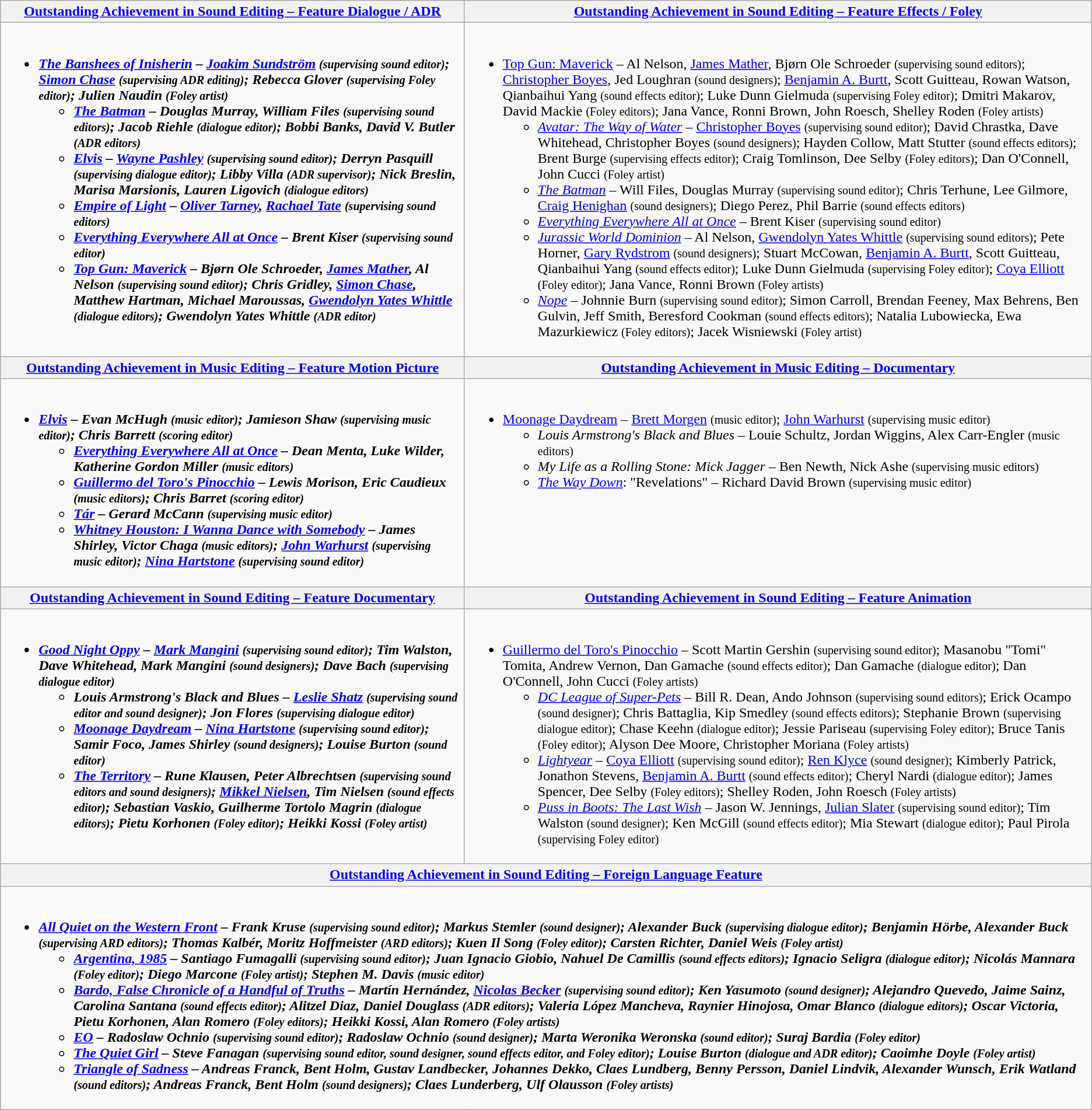<table class=wikitable style="width=100%">
<tr>
<th style="width=50%"><a href='#'>Outstanding Achievement in Sound Editing – Feature Dialogue / ADR</a></th>
<th style="width=50%"><a href='#'>Outstanding Achievement in Sound Editing – Feature Effects / Foley</a></th>
</tr>
<tr>
<td valign="top"><br><ul><li><strong><em><a href='#'>The Banshees of Inisherin</a><em> – <a href='#'>Joakim Sundström</a> <small>(supervising sound editor)</small>; <a href='#'>Simon Chase</a> <small>(supervising ADR editing)</small>; Rebecca Glover <small>(supervising Foley editor)</small>; Julien Naudin <small>(Foley artist)</small><strong><ul><li></em><a href='#'>The Batman</a><em> – Douglas Murray, William Files <small>(supervising sound editors)</small>; Jacob Riehle <small>(dialogue editor)</small>; Bobbi Banks, David V. Butler <small>(ADR editors)</small></li><li></em><a href='#'>Elvis</a><em> – <a href='#'>Wayne Pashley</a> <small>(supervising sound editor)</small>; Derryn Pasquill <small>(supervising dialogue editor)</small>; Libby Villa <small>(ADR supervisor)</small>; Nick Breslin, Marisa Marsionis, Lauren Ligovich <small>(dialogue editors)</small></li><li></em><a href='#'>Empire of Light</a><em> – <a href='#'>Oliver Tarney</a>, <a href='#'>Rachael Tate</a> <small>(supervising sound editors)</small></li><li></em><a href='#'>Everything Everywhere All at Once</a><em> – Brent Kiser <small>(supervising sound editor)</small></li><li></em><a href='#'>Top Gun: Maverick</a><em> – Bjørn Ole Schroeder, <a href='#'>James Mather</a>, Al Nelson <small>(supervising sound editor)</small>; Chris Gridley, <a href='#'>Simon Chase</a>, Matthew Hartman, Michael Maroussas, <a href='#'>Gwendolyn Yates Whittle</a> <small>(dialogue editors)</small>; Gwendolyn Yates Whittle <small>(ADR editor)</small></li></ul></li></ul></td>
<td valign="top"><br><ul><li></em></strong><a href='#'>Top Gun: Maverick</a></em> – Al Nelson, <a href='#'>James Mather</a>, Bjørn Ole Schroeder <small>(supervising sound editors)</small>; <a href='#'>Christopher Boyes</a>, Jed Loughran <small>(sound designers)</small>; <a href='#'>Benjamin A. Burtt</a>, Scott Guitteau, Rowan Watson, Qianbaihui Yang <small>(sound effects editor)</small>; Luke Dunn Gielmuda <small>(supervising Foley editor)</small>; Dmitri Makarov, David Mackie <small>(Foley editors)</small>; Jana Vance, Ronni Brown, John Roesch, Shelley Roden <small>(Foley artists)</small></strong><ul><li><em><a href='#'>Avatar: The Way of Water</a></em> – <a href='#'>Christopher Boyes</a> <small>(supervising sound editor)</small>; David Chrastka, Dave Whitehead, Christopher Boyes <small>(sound designers)</small>; Hayden Collow, Matt Stutter <small>(sound effects editors)</small>; Brent Burge <small>(supervising effects editor)</small>; Craig Tomlinson, Dee Selby <small>(Foley editors)</small>; Dan O'Connell, John Cucci <small>(Foley artist)</small></li><li><em><a href='#'>The Batman</a></em> – Will Files, Douglas Murray <small>(supervising sound editor)</small>; Chris Terhune, Lee Gilmore, <a href='#'>Craig Henighan</a> <small>(sound designers)</small>; Diego Perez, Phil Barrie <small>(sound effects editors)</small></li><li><em><a href='#'>Everything Everywhere All at Once</a></em> – Brent Kiser <small>(supervising sound editor)</small></li><li><em><a href='#'>Jurassic World Dominion</a></em> – Al Nelson, <a href='#'>Gwendolyn Yates Whittle</a> <small>(supervising sound editors)</small>; Pete Horner, <a href='#'>Gary Rydstrom</a> <small>(sound designers)</small>; Stuart McCowan, <a href='#'>Benjamin A. Burtt</a>, Scott Guitteau, Qianbaihui Yang <small>(sound effects editor)</small>; Luke Dunn Gielmuda <small>(supervising Foley editor)</small>; <a href='#'>Coya Elliott</a> <small>(Foley editor)</small>; Jana Vance, Ronni Brown <small>(Foley artists)</small></li><li><em><a href='#'>Nope</a></em> – Johnnie Burn <small>(supervising sound editor)</small>; Simon Carroll, Brendan Feeney, Max Behrens, Ben Gulvin, Jeff Smith, Beresford Cookman <small>(sound effects editors)</small>; Natalia Lubowiecka, Ewa Mazurkiewicz <small>(Foley editors)</small>; Jacek Wisniewski <small>(Foley artist)</small></li></ul></li></ul></td>
</tr>
<tr>
<th style="width=50%"><a href='#'>Outstanding Achievement in Music Editing – Feature Motion Picture</a></th>
<th style="width=50%"><a href='#'>Outstanding Achievement in Music Editing – Documentary</a></th>
</tr>
<tr>
<td valign="top"><br><ul><li><strong><em><a href='#'>Elvis</a><em> – Evan McHugh <small>(music editor)</small>; Jamieson Shaw <small>(supervising music editor)</small>; Chris Barrett <small>(scoring editor)</small><strong><ul><li></em><a href='#'>Everything Everywhere All at Once</a><em> – Dean Menta, Luke Wilder, Katherine Gordon Miller <small>(music editors)</small></li><li></em><a href='#'>Guillermo del Toro's Pinocchio</a><em> – Lewis Morison, Eric Caudieux <small>(music editors)</small>; Chris Barret <small>(scoring editor)</small></li><li></em><a href='#'>Tár</a><em> – Gerard McCann <small>(supervising music editor)</small></li><li></em><a href='#'>Whitney Houston: I Wanna Dance with Somebody</a><em> – James Shirley, Victor Chaga <small>(music editors)</small>; <a href='#'>John Warhurst</a> <small>(supervising music editor)</small>; <a href='#'>Nina Hartstone</a> <small>(supervising sound editor)</small></li></ul></li></ul></td>
<td valign="top"><br><ul><li></em></strong><a href='#'>Moonage Daydream</a></em> – <a href='#'>Brett Morgen</a> <small>(music editor)</small>; <a href='#'>John Warhurst</a> <small>(supervising music editor)</small></strong><ul><li><em>Louis Armstrong's Black and Blues</em> – Louie Schultz, Jordan Wiggins, Alex Carr-Engler <small>(music editors)</small></li><li><em>My Life as a Rolling Stone: Mick Jagger</em> – Ben Newth, Nick Ashe <small>(supervising music editors)</small></li><li><em><a href='#'>The Way Down</a></em>: "Revelations" – Richard David Brown <small>(supervising music editor)</small></li></ul></li></ul></td>
</tr>
<tr>
<th style="width=50%"><a href='#'>Outstanding Achievement in Sound Editing – Feature Documentary</a></th>
<th style="width=50%"><a href='#'>Outstanding Achievement in Sound Editing – Feature Animation</a></th>
</tr>
<tr>
<td valign="top"><br><ul><li><strong><em><a href='#'>Good Night Oppy</a><em> – <a href='#'>Mark Mangini</a> <small>(supervising sound editor)</small>; Tim Walston, Dave Whitehead, Mark Mangini <small>(sound designers)</small>; Dave Bach <small>(supervising dialogue editor)</small><strong><ul><li></em>Louis Armstrong's Black and Blues<em> – <a href='#'>Leslie Shatz</a> <small>(supervising sound editor and sound designer)</small>; Jon Flores <small>(supervising dialogue editor)</small></li><li></em><a href='#'>Moonage Daydream</a><em> – <a href='#'>Nina Hartstone</a> <small>(supervising sound editor)</small>; Samir Foco, James Shirley <small>(sound designers)</small>; Louise Burton <small>(sound editor)</small></li><li></em><a href='#'>The Territory</a><em> – Rune Klausen, Peter Albrechtsen <small>(supervising sound editors and sound designers)</small>; <a href='#'>Mikkel Nielsen</a>, Tim Nielsen <small>(sound effects editor)</small>; Sebastian Vaskio, Guilherme Tortolo Magrin <small>(dialogue editors)</small>; Pietu Korhonen <small>(Foley editor)</small>; Heikki Kossi <small>(Foley artist)</small></li></ul></li></ul></td>
<td valign="top"><br><ul><li></em></strong><a href='#'>Guillermo del Toro's Pinocchio</a></em> – Scott Martin Gershin <small>(supervising sound editor)</small>; Masanobu "Tomi" Tomita, Andrew Vernon, Dan Gamache <small>(sound effects editor)</small>; Dan Gamache <small>(dialogue editor)</small>; Dan O'Connell, John Cucci <small>(Foley artists)</small></strong><ul><li><em><a href='#'>DC League of Super-Pets</a></em> – Bill R. Dean, Ando Johnson <small>(supervising sound editors)</small>; Erick Ocampo <small>(sound designer)</small>; Chris Battaglia, Kip Smedley <small>(sound effects editors)</small>; Stephanie Brown <small>(supervising dialogue editor)</small>; Chase Keehn <small>(dialogue editor)</small>; Jessie Pariseau <small>(supervising Foley editor)</small>; Bruce Tanis <small>(Foley editor)</small>; Alyson Dee Moore, Christopher Moriana <small>(Foley artists)</small></li><li><em><a href='#'>Lightyear</a></em> – <a href='#'>Coya Elliott</a> <small>(supervising sound editor)</small>; <a href='#'>Ren Klyce</a> <small>(sound designer)</small>; Kimberly Patrick, Jonathon Stevens, <a href='#'>Benjamin A. Burtt</a> <small>(sound effects editor)</small>; Cheryl Nardi <small>(dialogue editor)</small>; James Spencer, Dee Selby <small>(Foley editors)</small>; Shelley Roden, John Roesch <small>(Foley artists)</small></li><li><em><a href='#'>Puss in Boots: The Last Wish</a></em> – Jason W. Jennings, <a href='#'>Julian Slater</a> <small>(supervising sound editor)</small>; Tim Walston <small>(sound designer)</small>; Ken McGill <small>(sound effects editor)</small>; Mia Stewart <small>(dialogue editor)</small>; Paul Pirola <small>(supervising Foley editor)</small></li></ul></li></ul></td>
</tr>
<tr>
<th colspan="2" style="width=50%"><a href='#'>Outstanding Achievement in Sound Editing – Foreign Language Feature</a></th>
</tr>
<tr>
<td colspan="2" valign="top"><br><ul><li><strong><em><a href='#'>All Quiet on the Western Front</a><em> – Frank Kruse <small>(supervising sound editor)</small>; Markus Stemler <small>(sound designer)</small>; Alexander Buck <small>(supervising dialogue editor)</small>; Benjamin Hörbe, Alexander Buck <small>(supervising ARD editors)</small>; Thomas Kalbér, Moritz Hoffmeister <small>(ARD editors)</small>; Kuen Il Song <small>(Foley editor)</small>; Carsten Richter, Daniel Weis <small>(Foley artist)</small><strong><ul><li></em><a href='#'>Argentina, 1985</a><em> – Santiago Fumagalli <small>(supervising sound editor)</small>; Juan Ignacio Giobio, Nahuel De Camillis <small>(sound effects editors)</small>; Ignacio Seligra <small>(dialogue editor)</small>; Nicolás Mannara <small>(Foley editor)</small>; Diego Marcone <small>(Foley artist)</small>; Stephen M. Davis <small>(music editor)</small></li><li></em><a href='#'>Bardo, False Chronicle of a Handful of Truths</a><em> – Martín Hernández, <a href='#'>Nicolas Becker</a> <small>(supervising sound editor)</small>; Ken Yasumoto <small>(sound designer)</small>; Alejandro Quevedo, Jaime Sainz, Carolina Santana <small>(sound effects editor)</small>; Alitzel Diaz, Daniel Douglass <small>(ADR editors)</small>; Valeria López Mancheva, Raynier Hinojosa, Omar Blanco <small>(dialogue editors)</small>; Oscar Victoria, Pietu Korhonen, Alan Romero <small>(Foley editors)</small>; Heikki Kossi, Alan Romero <small>(Foley artists)</small></li><li></em><a href='#'>EO</a><em> – Radoslaw Ochnio <small>(supervising sound editor)</small>; Radoslaw Ochnio <small>(sound designer)</small>; Marta Weronika Weronska <small>(sound editor)</small>; Suraj Bardia <small>(Foley editor)</small></li><li></em><a href='#'>The Quiet Girl</a><em> – Steve Fanagan <small>(supervising sound editor, sound designer, sound effects editor, and Foley editor)</small>; Louise Burton <small>(dialogue and ADR editor)</small>; Caoimhe Doyle <small>(Foley artist)</small></li><li></em><a href='#'>Triangle of Sadness</a><em> – Andreas Franck, Bent Holm, Gustav Landbecker, Johannes Dekko, Claes Lundberg, Benny Persson, Daniel Lindvik, Alexander Wunsch, Erik Watland <small>(sound editors)</small>; Andreas Franck, Bent Holm <small>(sound designers)</small>; Claes Lunderberg, Ulf Olausson <small>(Foley artists)</small></li></ul></li></ul></td>
</tr>
</table>
